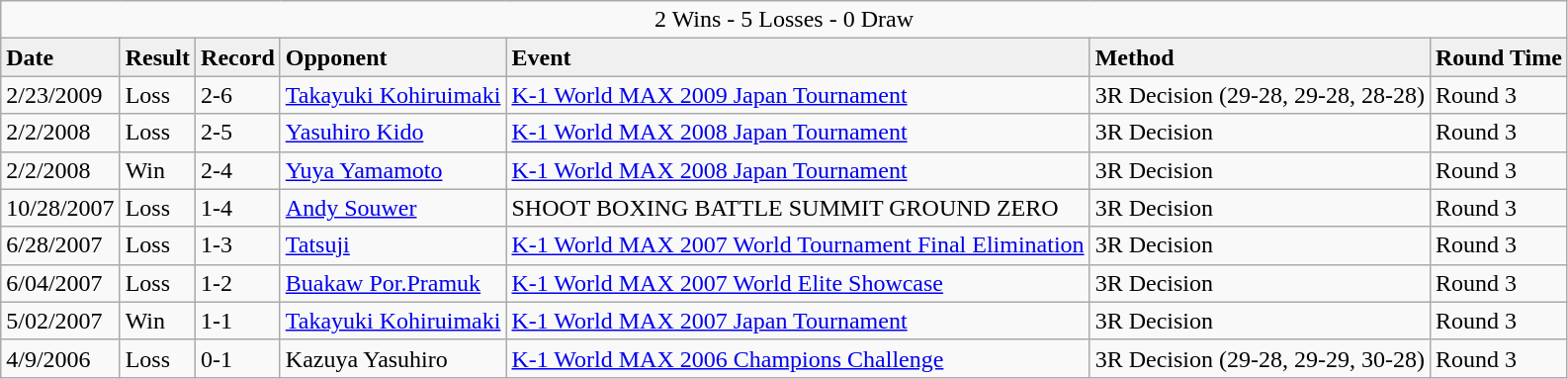<table class="wikitable" style="text-align: left">
<tr>
<td colspan="7" style="text-align:center;">2 Wins - 5 Losses - 0 Draw</td>
</tr>
<tr>
<td style="background: #f0f0f0"><strong>Date</strong></td>
<td style="background: #f0f0f0"><strong>Result</strong></td>
<td style="background: #f0f0f0"><strong>Record</strong></td>
<td style="background: #f0f0f0"><strong>Opponent</strong></td>
<td style="background: #f0f0f0"><strong>Event</strong></td>
<td style="background: #f0f0f0"><strong>Method</strong></td>
<td style="background: #f0f0f0"><strong>Round Time</strong></td>
</tr>
<tr>
<td>2/23/2009</td>
<td>Loss</td>
<td>2-6</td>
<td> <a href='#'>Takayuki Kohiruimaki</a></td>
<td><a href='#'>K-1 World MAX 2009 Japan Tournament</a></td>
<td>3R Decision (29-28, 29-28, 28-28)</td>
<td>Round 3</td>
</tr>
<tr>
<td>2/2/2008</td>
<td>Loss</td>
<td>2-5</td>
<td> <a href='#'>Yasuhiro Kido</a></td>
<td><a href='#'>K-1 World MAX 2008 Japan Tournament</a></td>
<td>3R Decision</td>
<td>Round 3</td>
</tr>
<tr>
<td>2/2/2008</td>
<td>Win</td>
<td>2-4</td>
<td> <a href='#'>Yuya Yamamoto</a></td>
<td><a href='#'>K-1 World MAX 2008 Japan Tournament</a></td>
<td>3R Decision</td>
<td>Round 3</td>
</tr>
<tr>
<td>10/28/2007</td>
<td>Loss</td>
<td>1-4</td>
<td> <a href='#'>Andy Souwer</a></td>
<td>SHOOT BOXING BATTLE SUMMIT GROUND ZERO</td>
<td>3R Decision</td>
<td>Round 3</td>
</tr>
<tr>
<td>6/28/2007</td>
<td>Loss</td>
<td>1-3</td>
<td> <a href='#'>Tatsuji</a></td>
<td><a href='#'>K-1 World MAX 2007 World Tournament Final Elimination</a></td>
<td>3R Decision</td>
<td>Round 3</td>
</tr>
<tr>
<td>6/04/2007</td>
<td>Loss</td>
<td>1-2</td>
<td> <a href='#'>Buakaw Por.Pramuk</a></td>
<td><a href='#'>K-1 World MAX 2007 World Elite Showcase</a></td>
<td>3R Decision</td>
<td>Round 3</td>
</tr>
<tr>
<td>5/02/2007</td>
<td>Win</td>
<td>1-1</td>
<td> <a href='#'>Takayuki Kohiruimaki</a></td>
<td><a href='#'>K-1 World MAX 2007 Japan Tournament</a></td>
<td>3R Decision</td>
<td>Round 3</td>
</tr>
<tr>
<td>4/9/2006</td>
<td>Loss</td>
<td>0-1</td>
<td> Kazuya Yasuhiro</td>
<td><a href='#'>K-1 World MAX 2006 Champions Challenge</a></td>
<td>3R Decision (29-28, 29-29, 30-28)</td>
<td>Round 3</td>
</tr>
</table>
